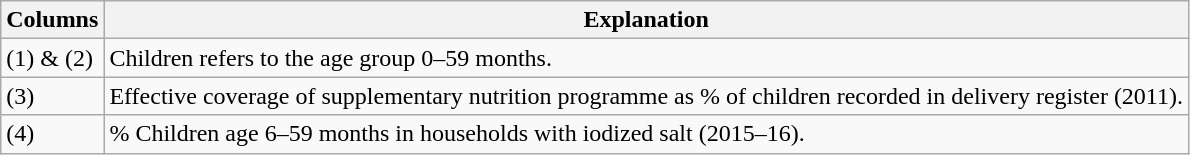<table class="wikitable">
<tr>
<th>Columns</th>
<th>Explanation</th>
</tr>
<tr>
<td>(1) & (2)</td>
<td>Children refers to the age group 0–59 months.</td>
</tr>
<tr>
<td>(3)</td>
<td>Effective coverage of supplementary nutrition programme as % of children recorded in delivery register (2011).</td>
</tr>
<tr>
<td>(4)</td>
<td>% Children age 6–59 months in households with iodized salt (2015–16).</td>
</tr>
</table>
